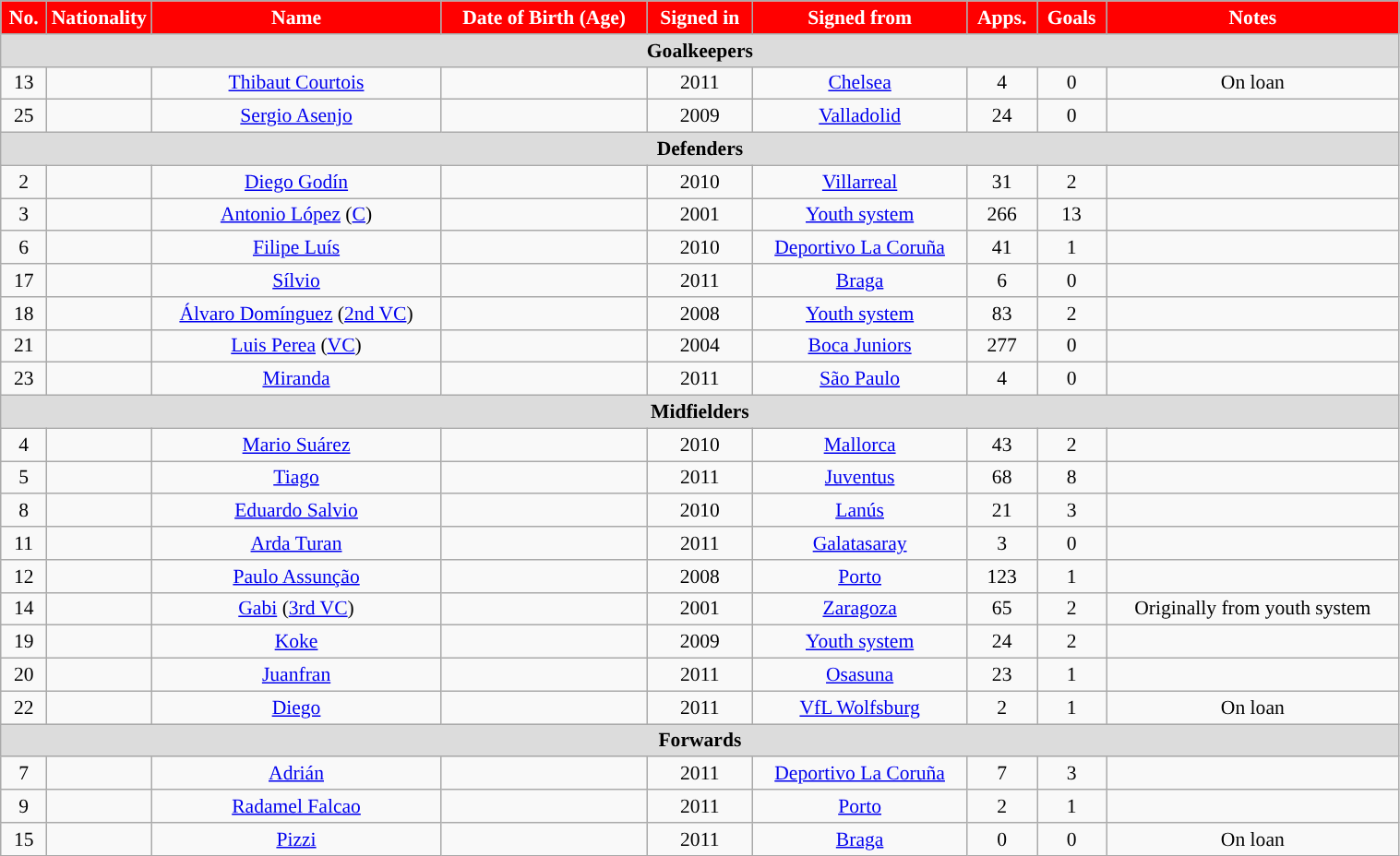<table class="wikitable" style="text-align:center; font-size:90%; width:80%;">
<tr>
<th style="background:#f00; color:white;">No.</th>
<th style="background:#f00; color:white; width:55px;">Nationality</th>
<th style="background:#f00; color:white;">Name</th>
<th style="background:#f00; color:white;">Date of Birth (Age)</th>
<th style="background:#f00; color:white;">Signed in</th>
<th style="background:#f00; color:white;">Signed from</th>
<th style="background:#f00; color:white;">Apps.</th>
<th style="background:#f00; color:white;">Goals</th>
<th style="background:#f00; color:white;">Notes</th>
</tr>
<tr>
<th colspan="9" style="background:#DCDCDC;">Goalkeepers</th>
</tr>
<tr>
<td>13</td>
<td></td>
<td><a href='#'>Thibaut Courtois</a></td>
<td></td>
<td>2011</td>
<td> <a href='#'>Chelsea</a></td>
<td>4</td>
<td>0</td>
<td>On loan</td>
</tr>
<tr>
<td>25</td>
<td></td>
<td><a href='#'>Sergio Asenjo</a></td>
<td></td>
<td>2009</td>
<td><a href='#'>Valladolid</a></td>
<td>24</td>
<td>0</td>
<td></td>
</tr>
<tr>
<th colspan="9" style="background:#DCDCDC;">Defenders</th>
</tr>
<tr>
<td>2</td>
<td></td>
<td><a href='#'>Diego Godín</a></td>
<td></td>
<td>2010</td>
<td><a href='#'>Villarreal</a></td>
<td>31</td>
<td>2</td>
<td></td>
</tr>
<tr>
<td>3</td>
<td></td>
<td><a href='#'>Antonio López</a> (<a href='#'>C</a>)</td>
<td></td>
<td>2001</td>
<td><a href='#'>Youth system</a></td>
<td>266</td>
<td>13</td>
<td></td>
</tr>
<tr>
<td>6</td>
<td></td>
<td><a href='#'>Filipe Luís</a></td>
<td></td>
<td>2010</td>
<td><a href='#'>Deportivo La Coruña</a></td>
<td>41</td>
<td>1</td>
<td></td>
</tr>
<tr>
<td>17</td>
<td></td>
<td><a href='#'>Sílvio</a></td>
<td></td>
<td>2011</td>
<td> <a href='#'>Braga</a></td>
<td>6</td>
<td>0</td>
<td></td>
</tr>
<tr>
<td>18</td>
<td></td>
<td><a href='#'>Álvaro Domínguez</a> (<a href='#'>2nd VC</a>)</td>
<td></td>
<td>2008</td>
<td><a href='#'>Youth system</a></td>
<td>83</td>
<td>2</td>
<td></td>
</tr>
<tr>
<td>21</td>
<td></td>
<td><a href='#'>Luis Perea</a> (<a href='#'>VC</a>)</td>
<td></td>
<td>2004</td>
<td> <a href='#'>Boca Juniors</a></td>
<td>277</td>
<td>0</td>
<td></td>
</tr>
<tr>
<td>23</td>
<td></td>
<td><a href='#'>Miranda</a></td>
<td></td>
<td>2011</td>
<td> <a href='#'>São Paulo</a></td>
<td>4</td>
<td>0</td>
<td></td>
</tr>
<tr>
<th colspan="9" style="background:#DCDCDC;">Midfielders</th>
</tr>
<tr>
<td>4</td>
<td></td>
<td><a href='#'>Mario Suárez</a></td>
<td></td>
<td>2010</td>
<td><a href='#'>Mallorca</a></td>
<td>43</td>
<td>2</td>
<td></td>
</tr>
<tr>
<td>5</td>
<td></td>
<td><a href='#'>Tiago</a></td>
<td></td>
<td>2011</td>
<td> <a href='#'>Juventus</a></td>
<td>68</td>
<td>8</td>
<td></td>
</tr>
<tr>
<td>8</td>
<td></td>
<td><a href='#'>Eduardo Salvio</a></td>
<td></td>
<td>2010</td>
<td> <a href='#'>Lanús</a></td>
<td>21</td>
<td>3</td>
<td></td>
</tr>
<tr>
<td>11</td>
<td></td>
<td><a href='#'>Arda Turan</a></td>
<td></td>
<td>2011</td>
<td> <a href='#'>Galatasaray</a></td>
<td>3</td>
<td>0</td>
<td></td>
</tr>
<tr>
<td>12</td>
<td></td>
<td><a href='#'>Paulo Assunção</a></td>
<td></td>
<td>2008</td>
<td> <a href='#'>Porto</a></td>
<td>123</td>
<td>1</td>
<td></td>
</tr>
<tr>
<td>14</td>
<td></td>
<td><a href='#'>Gabi</a> (<a href='#'>3rd VC</a>)</td>
<td></td>
<td>2001</td>
<td><a href='#'>Zaragoza</a></td>
<td>65</td>
<td>2</td>
<td>Originally from youth system</td>
</tr>
<tr>
<td>19</td>
<td></td>
<td><a href='#'>Koke</a></td>
<td></td>
<td>2009</td>
<td><a href='#'>Youth system</a></td>
<td>24</td>
<td>2</td>
<td></td>
</tr>
<tr>
<td>20</td>
<td></td>
<td><a href='#'>Juanfran</a></td>
<td></td>
<td>2011</td>
<td><a href='#'>Osasuna</a></td>
<td>23</td>
<td>1</td>
<td></td>
</tr>
<tr>
<td>22</td>
<td></td>
<td><a href='#'>Diego</a></td>
<td></td>
<td>2011</td>
<td> <a href='#'>VfL Wolfsburg</a></td>
<td>2</td>
<td>1</td>
<td>On loan</td>
</tr>
<tr>
<th colspan="9" style="background:#DCDCDC;">Forwards</th>
</tr>
<tr>
<td>7</td>
<td></td>
<td><a href='#'>Adrián</a></td>
<td></td>
<td>2011</td>
<td><a href='#'>Deportivo La Coruña</a></td>
<td>7</td>
<td>3</td>
<td></td>
</tr>
<tr>
<td>9</td>
<td></td>
<td><a href='#'>Radamel Falcao</a></td>
<td></td>
<td>2011</td>
<td> <a href='#'>Porto</a></td>
<td>2</td>
<td>1</td>
<td></td>
</tr>
<tr>
<td>15</td>
<td></td>
<td><a href='#'>Pizzi</a></td>
<td></td>
<td>2011</td>
<td> <a href='#'>Braga</a></td>
<td>0</td>
<td>0</td>
<td>On loan</td>
</tr>
</table>
